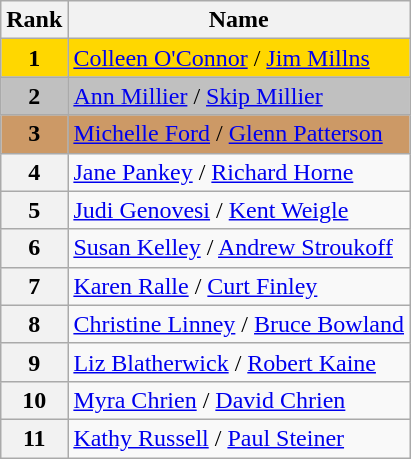<table class="wikitable">
<tr>
<th>Rank</th>
<th>Name</th>
</tr>
<tr bgcolor="gold">
<td align="center"><strong>1</strong></td>
<td><a href='#'>Colleen O'Connor</a> / <a href='#'>Jim Millns</a></td>
</tr>
<tr bgcolor="silver">
<td align="center"><strong>2</strong></td>
<td><a href='#'>Ann Millier</a> / <a href='#'>Skip Millier</a></td>
</tr>
<tr bgcolor="cc9966">
<td align="center"><strong>3</strong></td>
<td><a href='#'>Michelle Ford</a> / <a href='#'>Glenn Patterson</a></td>
</tr>
<tr>
<th>4</th>
<td><a href='#'>Jane Pankey</a> / <a href='#'>Richard Horne</a></td>
</tr>
<tr>
<th>5</th>
<td><a href='#'>Judi Genovesi</a> / <a href='#'>Kent Weigle</a></td>
</tr>
<tr>
<th>6</th>
<td><a href='#'>Susan Kelley</a> / <a href='#'>Andrew Stroukoff</a></td>
</tr>
<tr>
<th>7</th>
<td><a href='#'>Karen Ralle</a> / <a href='#'>Curt Finley</a></td>
</tr>
<tr>
<th>8</th>
<td><a href='#'>Christine Linney</a> / <a href='#'>Bruce Bowland</a></td>
</tr>
<tr>
<th>9</th>
<td><a href='#'>Liz Blatherwick</a> / <a href='#'>Robert Kaine</a></td>
</tr>
<tr>
<th>10</th>
<td><a href='#'>Myra Chrien</a> / <a href='#'>David Chrien</a></td>
</tr>
<tr>
<th>11</th>
<td><a href='#'>Kathy Russell</a> / <a href='#'>Paul Steiner</a></td>
</tr>
</table>
